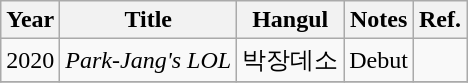<table class="wikitable sortable">
<tr>
<th>Year</th>
<th>Title</th>
<th>Hangul</th>
<th class="unsortable">Notes</th>
<th class="unsortable">Ref.</th>
</tr>
<tr>
<td>2020</td>
<td><em>Park-Jang's LOL</em></td>
<td>박장데소</td>
<td>Debut</td>
<td></td>
</tr>
<tr>
</tr>
</table>
